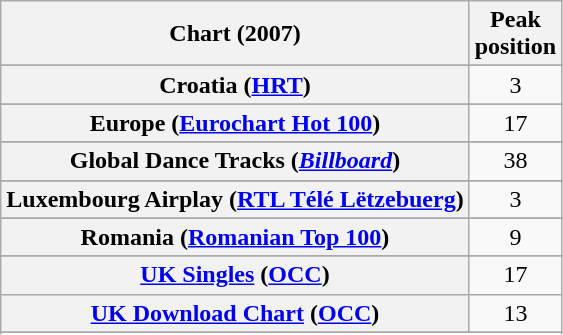<table class="wikitable plainrowheaders sortable" style="text-align:center">
<tr>
<th scope="col">Chart (2007)</th>
<th scope="col">Peak<br>position</th>
</tr>
<tr>
</tr>
<tr>
</tr>
<tr>
</tr>
<tr>
</tr>
<tr>
</tr>
<tr>
</tr>
<tr>
</tr>
<tr>
</tr>
<tr>
<th scope="row">Croatia (<a href='#'>HRT</a>)</th>
<td>3</td>
</tr>
<tr>
</tr>
<tr>
</tr>
<tr>
<th scope="row">Europe (<a href='#'>Eurochart Hot 100</a>)</th>
<td>17</td>
</tr>
<tr>
</tr>
<tr>
<th scope="row">Global Dance Tracks (<em><a href='#'>Billboard</a></em>)</th>
<td>38</td>
</tr>
<tr>
</tr>
<tr>
</tr>
<tr>
</tr>
<tr>
</tr>
<tr>
<th scope="row">Luxembourg Airplay (<a href='#'>RTL Télé Lëtzebuerg</a>)</th>
<td>3</td>
</tr>
<tr>
</tr>
<tr>
</tr>
<tr>
</tr>
<tr>
<th scope="row">Romania (<a href='#'>Romanian Top 100</a>)</th>
<td>9</td>
</tr>
<tr>
</tr>
<tr>
</tr>
<tr>
</tr>
<tr>
<th scope="row"><a href='#'>UK Singles</a> (<a href='#'>OCC</a>)</th>
<td>17</td>
</tr>
<tr>
<th scope="row"><a href='#'>UK Download Chart</a> (<a href='#'>OCC</a>)</th>
<td>13</td>
</tr>
<tr>
</tr>
<tr>
</tr>
<tr>
</tr>
</table>
